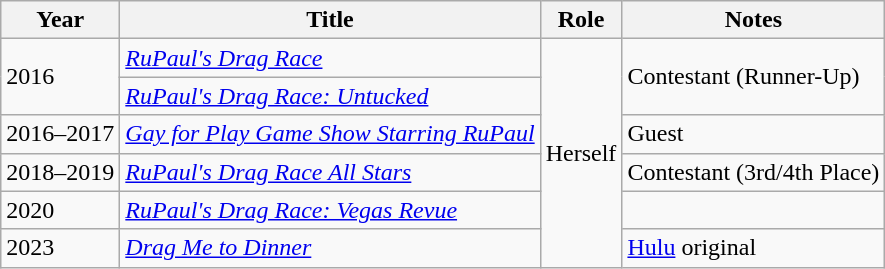<table class="wikitable">
<tr>
<th scope="col">Year</th>
<th scope="col">Title</th>
<th scope="col">Role</th>
<th scope="col">Notes</th>
</tr>
<tr>
<td rowspan="2">2016</td>
<td><a href='#'><em>RuPaul's Drag Race</em></a></td>
<td rowspan="6">Herself</td>
<td rowspan="2">Contestant (Runner-Up)</td>
</tr>
<tr>
<td><em><a href='#'>RuPaul's Drag Race: Untucked</a></em></td>
</tr>
<tr>
<td>2016–2017</td>
<td><em><a href='#'>Gay for Play Game Show Starring RuPaul</a></em></td>
<td>Guest</td>
</tr>
<tr>
<td>2018–2019</td>
<td><a href='#'><em>RuPaul's Drag Race All Stars</em></a></td>
<td>Contestant (3rd/4th Place)</td>
</tr>
<tr>
<td>2020</td>
<td><em><a href='#'>RuPaul's Drag Race: Vegas Revue</a></em></td>
</tr>
<tr>
<td>2023</td>
<td><em><a href='#'>Drag Me to Dinner</a></em></td>
<td><a href='#'>Hulu</a> original</td>
</tr>
</table>
